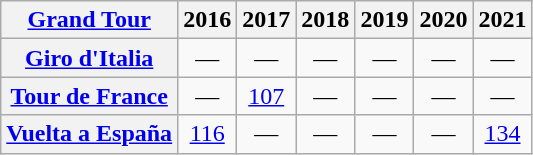<table class="wikitable plainrowheaders">
<tr>
<th scope="col"><a href='#'>Grand Tour</a></th>
<th scope="col">2016</th>
<th scope="col">2017</th>
<th scope="col">2018</th>
<th scope="col">2019</th>
<th scope="col">2020</th>
<th scope="col">2021</th>
</tr>
<tr style="text-align:center;">
<th scope="row"> <a href='#'>Giro d'Italia</a></th>
<td>—</td>
<td>—</td>
<td>—</td>
<td>—</td>
<td>—</td>
<td>—</td>
</tr>
<tr style="text-align:center;">
<th scope="row"> <a href='#'>Tour de France</a></th>
<td>—</td>
<td><a href='#'>107</a></td>
<td>—</td>
<td>—</td>
<td>—</td>
<td>—</td>
</tr>
<tr style="text-align:center;">
<th scope="row"> <a href='#'>Vuelta a España</a></th>
<td><a href='#'>116</a></td>
<td>—</td>
<td>—</td>
<td>—</td>
<td>—</td>
<td><a href='#'>134</a></td>
</tr>
</table>
